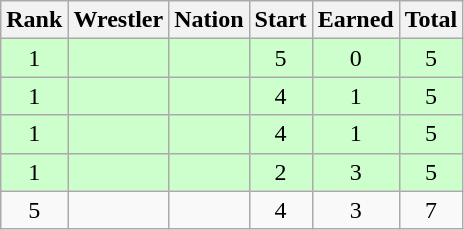<table class="wikitable sortable" style="text-align:center;">
<tr>
<th>Rank</th>
<th>Wrestler</th>
<th>Nation</th>
<th>Start</th>
<th>Earned</th>
<th>Total</th>
</tr>
<tr style="background:#cfc;">
<td>1</td>
<td align=left></td>
<td align=left></td>
<td>5</td>
<td>0</td>
<td>5</td>
</tr>
<tr style="background:#cfc;">
<td>1</td>
<td align=left></td>
<td align=left></td>
<td>4</td>
<td>1</td>
<td>5</td>
</tr>
<tr style="background:#cfc;">
<td>1</td>
<td align=left></td>
<td align=left></td>
<td>4</td>
<td>1</td>
<td>5</td>
</tr>
<tr style="background:#cfc;">
<td>1</td>
<td align=left></td>
<td align=left></td>
<td>2</td>
<td>3</td>
<td>5</td>
</tr>
<tr>
<td>5</td>
<td align=left></td>
<td align=left></td>
<td>4</td>
<td>3</td>
<td>7</td>
</tr>
</table>
